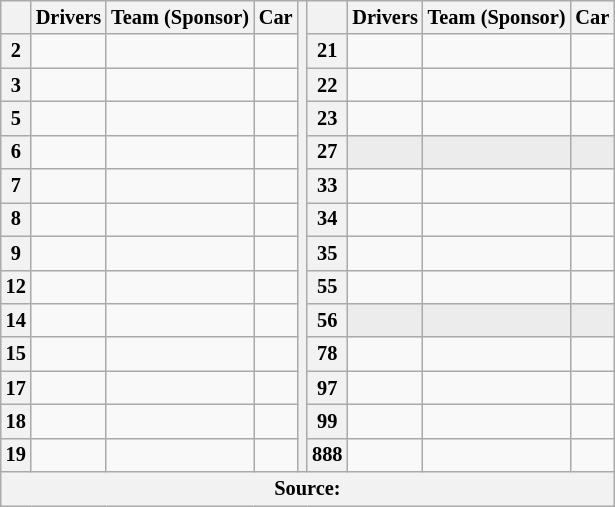<table class="wikitable" style="font-size: 85%;">
<tr>
<th></th>
<th>Drivers</th>
<th>Team (Sponsor)</th>
<th>Car</th>
<th rowspan="14"></th>
<th></th>
<th>Drivers</th>
<th>Team (Sponsor)</th>
<th>Car</th>
</tr>
<tr>
<th>2</th>
<td><br></td>
<td><br></td>
<td></td>
<th>21</th>
<td><br></td>
<td><br></td>
<td></td>
</tr>
<tr>
<th>3</th>
<td><br></td>
<td><br></td>
<td></td>
<th>22</th>
<td><br></td>
<td><br></td>
<td></td>
</tr>
<tr>
<th>5</th>
<td><br></td>
<td><br></td>
<td></td>
<th>23</th>
<td><br></td>
<td><br></td>
<td></td>
</tr>
<tr>
<th>6</th>
<td><br></td>
<td><br></td>
<td></td>
<th>27</th>
<td style="background:#ececec;"><br></td>
<td style="background:#ececec;"><br></td>
<td style="background:#ececec;"></td>
</tr>
<tr>
<th>7</th>
<td><br></td>
<td><br></td>
<td></td>
<th>33</th>
<td><br></td>
<td><br></td>
<td></td>
</tr>
<tr>
<th>8</th>
<td><br></td>
<td><br></td>
<td></td>
<th>34</th>
<td><br></td>
<td><br></td>
<td></td>
</tr>
<tr>
<th>9</th>
<td><br></td>
<td><br></td>
<td></td>
<th>35</th>
<td><br></td>
<td><br></td>
<td></td>
</tr>
<tr>
<th>12</th>
<td><br></td>
<td><br></td>
<td></td>
<th>55</th>
<td><br></td>
<td><br></td>
<td></td>
</tr>
<tr>
<th>14</th>
<td><br></td>
<td><br></td>
<td></td>
<th>56</th>
<td style="background:#ececec;"><br></td>
<td style="background:#ececec;"><br></td>
<td style="background:#ececec;"></td>
</tr>
<tr>
<th>15</th>
<td><br></td>
<td><br></td>
<td></td>
<th>78</th>
<td><br></td>
<td><br></td>
<td></td>
</tr>
<tr>
<th>17</th>
<td><br></td>
<td><br></td>
<td></td>
<th>97</th>
<td><br></td>
<td><br></td>
<td></td>
</tr>
<tr>
<th>18</th>
<td><br></td>
<td><br></td>
<td></td>
<th>99</th>
<td><br></td>
<td><br></td>
<td></td>
</tr>
<tr>
<th>19</th>
<td><br></td>
<td><br></td>
<td></td>
<th>888</th>
<td><br></td>
<td><br></td>
<td></td>
</tr>
<tr>
<th colspan=9>Source:</th>
</tr>
</table>
